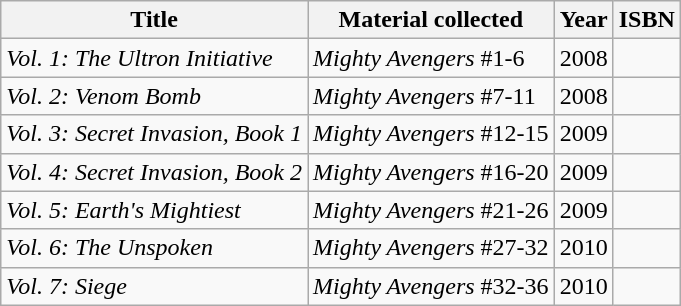<table class="wikitable sortable">
<tr>
<th>Title</th>
<th>Material collected</th>
<th>Year</th>
<th>ISBN</th>
</tr>
<tr>
<td><em>Vol. 1: The Ultron Initiative</em></td>
<td><em>Mighty Avengers</em> #1-6</td>
<td>2008</td>
<td></td>
</tr>
<tr>
<td><em>Vol. 2: Venom Bomb</em></td>
<td><em>Mighty Avengers</em> #7-11</td>
<td>2008</td>
<td></td>
</tr>
<tr>
<td><em>Vol. 3: Secret Invasion, Book 1</em></td>
<td><em>Mighty Avengers</em> #12-15</td>
<td>2009</td>
<td></td>
</tr>
<tr>
<td><em>Vol. 4: Secret Invasion, Book 2</em></td>
<td><em>Mighty Avengers</em> #16-20</td>
<td>2009</td>
<td></td>
</tr>
<tr>
<td><em>Vol. 5: Earth's Mightiest</em></td>
<td><em>Mighty Avengers</em> #21-26</td>
<td>2009</td>
<td></td>
</tr>
<tr>
<td><em>Vol. 6: The Unspoken</em></td>
<td><em>Mighty Avengers</em> #27-32</td>
<td>2010</td>
<td></td>
</tr>
<tr>
<td><em>Vol. 7: Siege</em></td>
<td><em>Mighty Avengers</em> #32-36</td>
<td>2010</td>
<td></td>
</tr>
</table>
